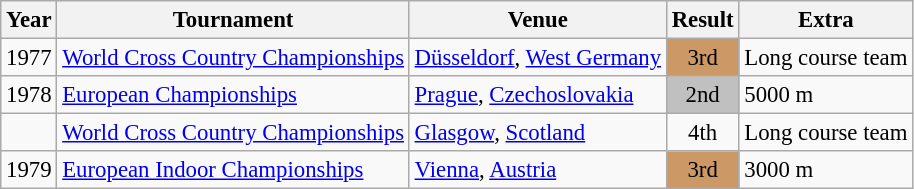<table class="wikitable" style="font-size: 95%;">
<tr>
<th>Year</th>
<th>Tournament</th>
<th>Venue</th>
<th>Result</th>
<th>Extra</th>
</tr>
<tr>
<td>1977</td>
<td><a href='#'>World Cross Country Championships</a></td>
<td><a href='#'>Düsseldorf</a>, <a href='#'>West Germany</a></td>
<td bgcolor="cc9966" align="center">3rd</td>
<td>Long course team</td>
</tr>
<tr>
<td>1978</td>
<td><a href='#'>European Championships</a></td>
<td><a href='#'>Prague</a>, <a href='#'>Czechoslovakia</a></td>
<td bgcolor="silver" align="center">2nd</td>
<td>5000 m</td>
</tr>
<tr>
<td></td>
<td><a href='#'>World Cross Country Championships</a></td>
<td><a href='#'>Glasgow</a>, <a href='#'>Scotland</a></td>
<td align="center">4th</td>
<td>Long course team</td>
</tr>
<tr>
<td>1979</td>
<td><a href='#'>European Indoor Championships</a></td>
<td><a href='#'>Vienna</a>, <a href='#'>Austria</a></td>
<td bgcolor="cc9966" align="center">3rd</td>
<td>3000 m</td>
</tr>
</table>
